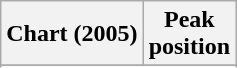<table class="wikitable plainrowheaders">
<tr>
<th scope="col">Chart (2005)</th>
<th scope="col">Peak<br>position</th>
</tr>
<tr>
</tr>
<tr>
</tr>
</table>
